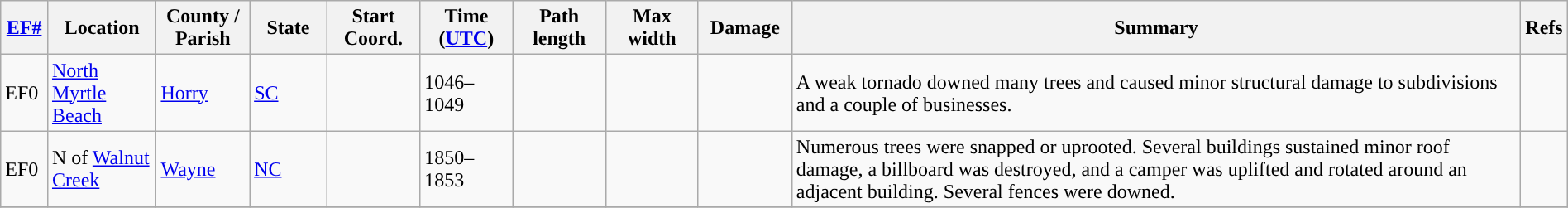<table class="wikitable sortable" style="width:100%;">
<tr>
<th scope="col"  style="width:3%; text-align:center;"><a href='#'>EF#</a></th>
<th scope="col"  style="width:7%; text-align:center;" class="unsortable">Location</th>
<th scope="col"  style="width:6%; text-align:center;" class="unsortable">County / Parish</th>
<th scope="col"  style="width:5%; text-align:center;">State</th>
<th scope="col"  style="width:6%; text-align:center;">Start Coord.</th>
<th scope="col"  style="width:6%; text-align:center;">Time (<a href='#'>UTC</a>)</th>
<th scope="col"  style="width:6%; text-align:center;">Path length</th>
<th scope="col"  style="width:6%; text-align:center;">Max width</th>
<th scope="col"  style="width:6%; text-align:center;">Damage</th>
<th scope="col" class="unsortable" style="width:48%; text-align:center;">Summary</th>
<th scope="col" class="unsortable" style="width:48%; text-align:center;">Refs</th>
</tr>
<tr>
<td>EF0</td>
<td><a href='#'>North Myrtle Beach</a></td>
<td><a href='#'>Horry</a></td>
<td><a href='#'>SC</a></td>
<td></td>
<td>1046–1049</td>
<td></td>
<td></td>
<td></td>
<td>A weak tornado downed many trees and caused minor structural damage to subdivisions and a couple of businesses.</td>
<td></td>
</tr>
<tr>
<td>EF0</td>
<td>N of <a href='#'>Walnut Creek</a></td>
<td><a href='#'>Wayne</a></td>
<td><a href='#'>NC</a></td>
<td></td>
<td>1850–1853</td>
<td></td>
<td></td>
<td></td>
<td>Numerous trees were snapped or uprooted. Several buildings sustained minor roof damage, a billboard was destroyed, and a camper was uplifted and rotated around an adjacent building. Several fences were downed.</td>
<td></td>
</tr>
<tr>
</tr>
</table>
